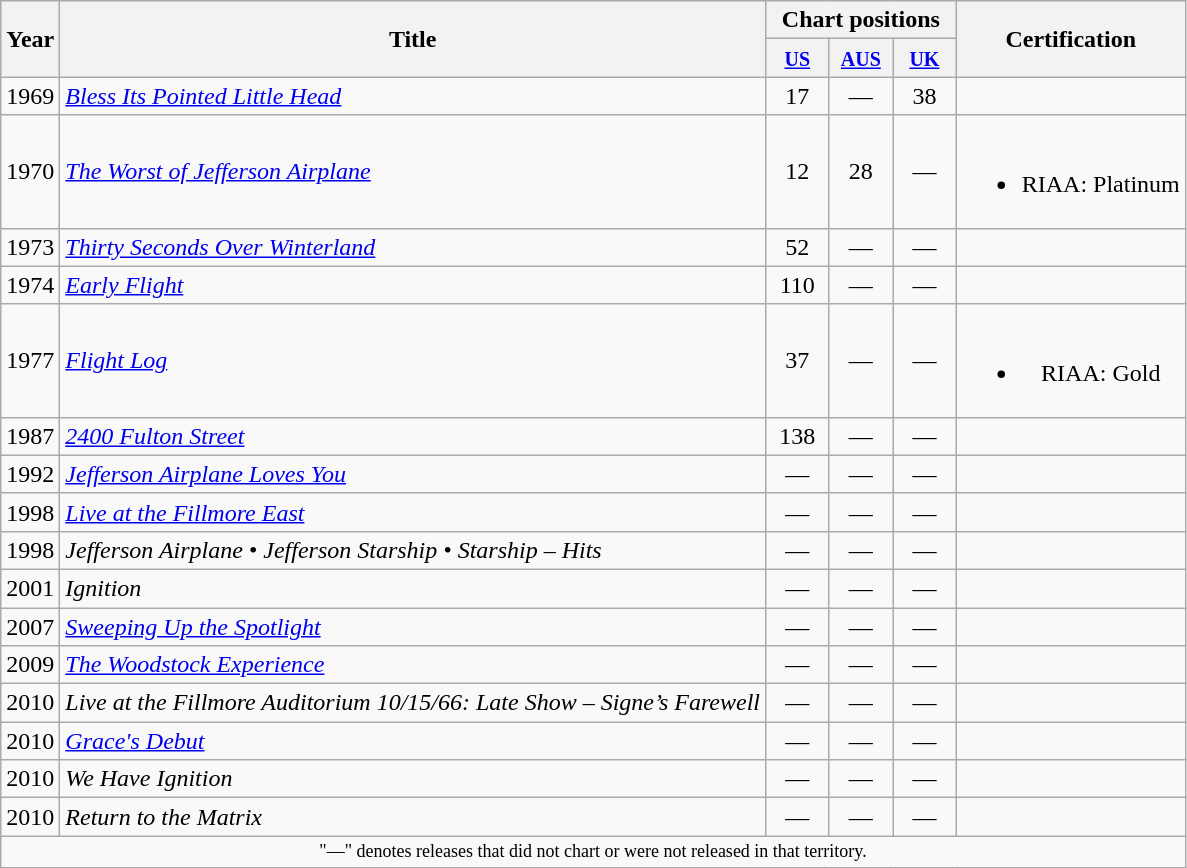<table class="wikitable">
<tr>
<th rowspan="2">Year</th>
<th rowspan="2">Title</th>
<th colspan="3">Chart positions</th>
<th rowspan="2">Certification</th>
</tr>
<tr>
<th width="35"><small><a href='#'>US</a></small><br></th>
<th width="35"><small><a href='#'>AUS</a></small><br></th>
<th width="35"><small><a href='#'>UK</a></small><br></th>
</tr>
<tr>
<td>1969</td>
<td><em><a href='#'>Bless Its Pointed Little Head</a></em></td>
<td align="center">17</td>
<td align="center">—</td>
<td align="center">38</td>
<td align="left"></td>
</tr>
<tr>
<td>1970</td>
<td><em><a href='#'>The Worst of Jefferson Airplane</a></em></td>
<td align="center">12</td>
<td align="center">28</td>
<td align="center">—</td>
<td align="center"><br><ul><li>RIAA: Platinum</li></ul></td>
</tr>
<tr>
<td>1973</td>
<td><em><a href='#'>Thirty Seconds Over Winterland</a></em></td>
<td align="center">52</td>
<td align="center">—</td>
<td align="center">—</td>
<td align="left"></td>
</tr>
<tr>
<td>1974</td>
<td><em><a href='#'>Early Flight</a></em></td>
<td align="center">110</td>
<td align="center">—</td>
<td align="center">—</td>
<td align="left"></td>
</tr>
<tr>
<td>1977</td>
<td><em><a href='#'>Flight Log</a></em></td>
<td align="center">37</td>
<td align="center">—</td>
<td align="center">—</td>
<td align="center"><br><ul><li>RIAA: Gold</li></ul></td>
</tr>
<tr>
<td>1987</td>
<td><em><a href='#'>2400 Fulton Street</a></em></td>
<td align="center">138</td>
<td align="center">—</td>
<td align="center">—</td>
<td align="left"></td>
</tr>
<tr>
<td>1992</td>
<td><em><a href='#'>Jefferson Airplane Loves You</a></em></td>
<td align="center">—</td>
<td align="center">—</td>
<td align="center">—</td>
<td align="left"></td>
</tr>
<tr>
<td>1998</td>
<td><em><a href='#'>Live at the Fillmore East</a></em></td>
<td align="center">—</td>
<td align="center">—</td>
<td align="center">—</td>
<td align="left"></td>
</tr>
<tr>
<td>1998</td>
<td><em>Jefferson Airplane • Jefferson Starship • Starship – Hits</em></td>
<td align="center">—</td>
<td align="center">—</td>
<td align="center">—</td>
<td align="left"></td>
</tr>
<tr>
<td>2001</td>
<td><em>Ignition</em></td>
<td align="center">—</td>
<td align="center">—</td>
<td align="center">—</td>
<td align="left"></td>
</tr>
<tr>
<td>2007</td>
<td><em><a href='#'>Sweeping Up the Spotlight</a></em></td>
<td align="center">—</td>
<td align="center">—</td>
<td align="center">—</td>
<td align="left"></td>
</tr>
<tr>
<td>2009</td>
<td><em><a href='#'>The Woodstock Experience</a></em></td>
<td align="center">—</td>
<td align="center">—</td>
<td align="center">—</td>
<td align="left"></td>
</tr>
<tr>
<td>2010</td>
<td><em>Live at the Fillmore Auditorium 10/15/66: Late Show – Signe’s Farewell</em></td>
<td align="center">—</td>
<td align="center">—</td>
<td align="center">—</td>
<td align="left"></td>
</tr>
<tr>
<td>2010</td>
<td><em><a href='#'>Grace's Debut</a></em></td>
<td align="center">—</td>
<td align="center">—</td>
<td align="center">—</td>
<td align="left"></td>
</tr>
<tr>
<td>2010</td>
<td><em>We Have Ignition</em></td>
<td align="center">—</td>
<td align="center">—</td>
<td align="center">—</td>
<td align="left"></td>
</tr>
<tr>
<td>2010</td>
<td><em>Return to the Matrix</em></td>
<td align="center">—</td>
<td align="center">—</td>
<td align="center">—</td>
<td align="left"></td>
</tr>
<tr>
<td colspan="9" style="text-align:center; font-size:9pt;">"—" denotes releases that did not chart or were not released in that territory.</td>
</tr>
</table>
